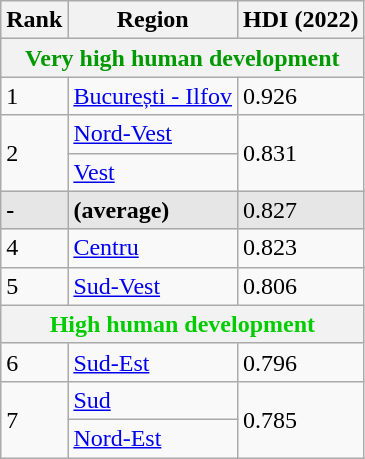<table class="wikitable sortable">
<tr>
<th>Rank</th>
<th>Region</th>
<th>HDI (2022)</th>
</tr>
<tr>
<th colspan="3" style="color:#090;">Very high human development</th>
</tr>
<tr>
<td>1</td>
<td><a href='#'>București - Ilfov</a></td>
<td>0.926</td>
</tr>
<tr>
<td rowspan="2">2</td>
<td><a href='#'>Nord-Vest</a></td>
<td rowspan="2">0.831</td>
</tr>
<tr>
<td><a href='#'>Vest</a></td>
</tr>
<tr style="background:#e6e6e6">
<td><strong>-</strong></td>
<td><strong> (average)</strong></td>
<td>0.827</td>
</tr>
<tr>
<td>4</td>
<td><a href='#'>Centru</a></td>
<td>0.823</td>
</tr>
<tr>
<td>5</td>
<td><a href='#'>Sud-Vest</a></td>
<td>0.806</td>
</tr>
<tr>
<th colspan="3" style="color:#0c0;">High human development</th>
</tr>
<tr>
<td>6</td>
<td><a href='#'>Sud-Est</a></td>
<td>0.796</td>
</tr>
<tr>
<td rowspan="2">7</td>
<td><a href='#'>Sud</a></td>
<td rowspan="2">0.785</td>
</tr>
<tr>
<td><a href='#'>Nord-Est</a></td>
</tr>
</table>
